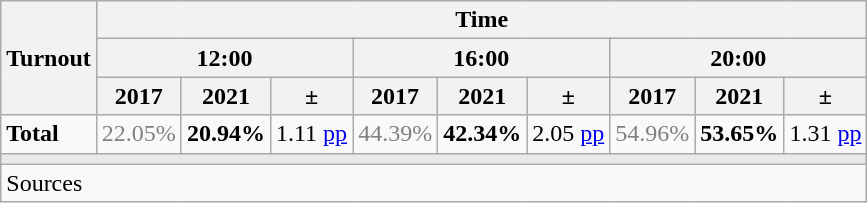<table class="wikitable sortable" style="text-align:right;">
<tr>
<th rowspan="3">Turnout</th>
<th colspan="9">Time</th>
</tr>
<tr>
<th colspan="3">12:00</th>
<th colspan="3">16:00</th>
<th colspan="3">20:00</th>
</tr>
<tr>
<th>2017</th>
<th>2021</th>
<th>±</th>
<th>2017</th>
<th>2021</th>
<th>±</th>
<th>2017</th>
<th>2021</th>
<th>±</th>
</tr>
<tr>
<td align="left"><strong>Total</strong></td>
<td style="color:gray;">22.05%</td>
<td><strong>20.94%</strong></td>
<td> 1.11 <a href='#'>pp</a></td>
<td style="color:gray;">44.39%</td>
<td><strong>42.34%</strong></td>
<td> 2.05 <a href='#'>pp</a></td>
<td style="color:gray;">54.96%</td>
<td><strong>53.65%</strong></td>
<td> 1.31 <a href='#'>pp</a></td>
</tr>
<tr>
<td colspan="10" style="color:inherit;background:#E9E9E9"></td>
</tr>
<tr>
<td align="left" colspan="10">Sources</td>
</tr>
</table>
